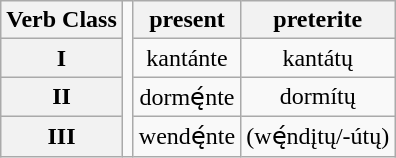<table class="wikitable" style="text-align: center;">
<tr>
<th>Verb Class</th>
<td rowspan="4"></td>
<th>present</th>
<th>preterite</th>
</tr>
<tr>
<th>I</th>
<td>kantánte</td>
<td>kantátų</td>
</tr>
<tr>
<th>II</th>
<td>dormę́nte</td>
<td>dormítų</td>
</tr>
<tr>
<th>III</th>
<td>wendę́nte</td>
<td>(wę́ndįtų/-útų)</td>
</tr>
</table>
